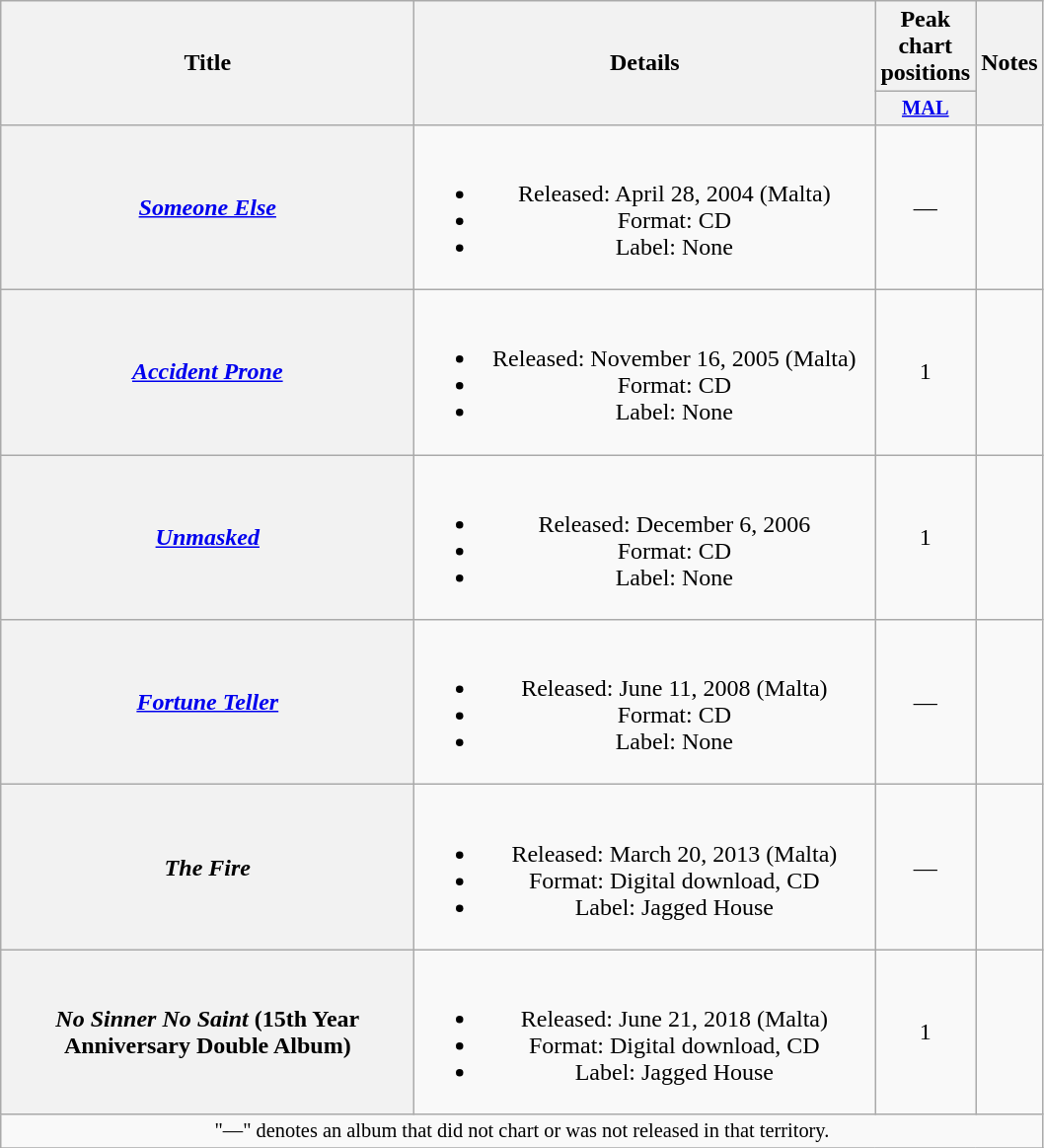<table class="wikitable plainrowheaders" style="text-align:center;">
<tr>
<th scope="col" rowspan="2" style="width:17em;">Title</th>
<th scope="col" rowspan="2" style="width:19em;">Details</th>
<th scope="col" colspan="1">Peak chart positions</th>
<th scope="col" rowspan="2">Notes</th>
</tr>
<tr>
<th scope="col" style="width:3em;font-size:85%;"><a href='#'>MAL</a></th>
</tr>
<tr>
<th scope="row"><em><a href='#'>Someone Else</a></em></th>
<td><br><ul><li>Released: April 28, 2004 (Malta)</li><li>Format: CD</li><li>Label: None</li></ul></td>
<td>—</td>
<td><br></td>
</tr>
<tr>
<th scope="row"><em><a href='#'>Accident Prone</a></em></th>
<td><br><ul><li>Released: November 16, 2005 (Malta)</li><li>Format: CD</li><li>Label: None</li></ul></td>
<td>1</td>
<td></td>
</tr>
<tr>
<th scope="row"><em><a href='#'>Unmasked</a></em></th>
<td><br><ul><li>Released: December 6, 2006</li><li>Format: CD</li><li>Label: None</li></ul></td>
<td>1</td>
<td></td>
</tr>
<tr>
<th scope="row"><em><a href='#'>Fortune Teller</a></em></th>
<td><br><ul><li>Released: June 11, 2008 (Malta)</li><li>Format: CD</li><li>Label: None</li></ul></td>
<td>—</td>
<td></td>
</tr>
<tr>
<th scope="row"><em>The Fire</em></th>
<td><br><ul><li>Released: March 20, 2013 (Malta)</li><li>Format: Digital download, CD</li><li>Label: Jagged House</li></ul></td>
<td>—</td>
<td><br></td>
</tr>
<tr>
<th scope="row"><em>No Sinner No Saint</em> (15th Year Anniversary Double Album)</th>
<td><br><ul><li>Released: June 21, 2018 (Malta)</li><li>Format: Digital download, CD</li><li>Label: Jagged House</li></ul></td>
<td>1</td>
<td><br></td>
</tr>
<tr>
<td colspan="20" style="text-align:center; font-size:85%;">"—" denotes an album that did not chart or was not released in that territory.</td>
</tr>
<tr>
</tr>
</table>
